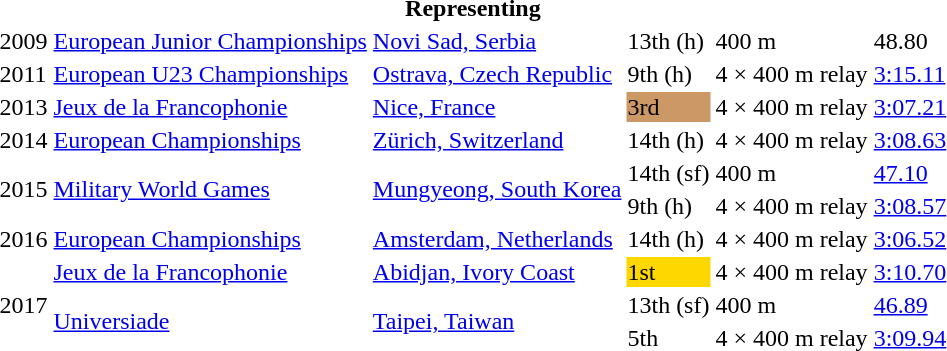<table>
<tr>
<th colspan="6">Representing </th>
</tr>
<tr>
<td>2009</td>
<td><a href='#'>European Junior Championships</a></td>
<td><a href='#'>Novi Sad, Serbia</a></td>
<td>13th (h)</td>
<td>400 m</td>
<td>48.80</td>
</tr>
<tr>
<td>2011</td>
<td><a href='#'>European U23 Championships</a></td>
<td><a href='#'>Ostrava, Czech Republic</a></td>
<td>9th (h)</td>
<td>4 × 400 m relay</td>
<td><a href='#'>3:15.11</a></td>
</tr>
<tr>
<td>2013</td>
<td><a href='#'>Jeux de la Francophonie</a></td>
<td><a href='#'>Nice, France</a></td>
<td bgcolor=cc9966>3rd</td>
<td>4 × 400 m relay</td>
<td><a href='#'>3:07.21</a></td>
</tr>
<tr>
<td>2014</td>
<td><a href='#'>European Championships</a></td>
<td><a href='#'>Zürich, Switzerland</a></td>
<td>14th (h)</td>
<td>4 × 400 m relay</td>
<td><a href='#'>3:08.63</a></td>
</tr>
<tr>
<td rowspan=2>2015</td>
<td rowspan=2><a href='#'>Military World Games</a></td>
<td rowspan=2><a href='#'>Mungyeong, South Korea</a></td>
<td>14th (sf)</td>
<td>400 m</td>
<td><a href='#'>47.10</a></td>
</tr>
<tr>
<td>9th (h)</td>
<td>4 × 400 m relay</td>
<td><a href='#'>3:08.57</a></td>
</tr>
<tr>
<td>2016</td>
<td><a href='#'>European Championships</a></td>
<td><a href='#'>Amsterdam, Netherlands</a></td>
<td>14th (h)</td>
<td>4 × 400 m relay</td>
<td><a href='#'>3:06.52</a></td>
</tr>
<tr>
<td rowspan=3>2017</td>
<td><a href='#'>Jeux de la Francophonie</a></td>
<td><a href='#'>Abidjan, Ivory Coast</a></td>
<td bgcolor=gold>1st</td>
<td>4 × 400 m relay</td>
<td><a href='#'>3:10.70</a></td>
</tr>
<tr>
<td rowspan=2><a href='#'>Universiade</a></td>
<td rowspan=2><a href='#'>Taipei, Taiwan</a></td>
<td>13th (sf)</td>
<td>400 m</td>
<td><a href='#'>46.89</a></td>
</tr>
<tr>
<td>5th</td>
<td>4 × 400 m relay</td>
<td><a href='#'>3:09.94</a></td>
</tr>
</table>
